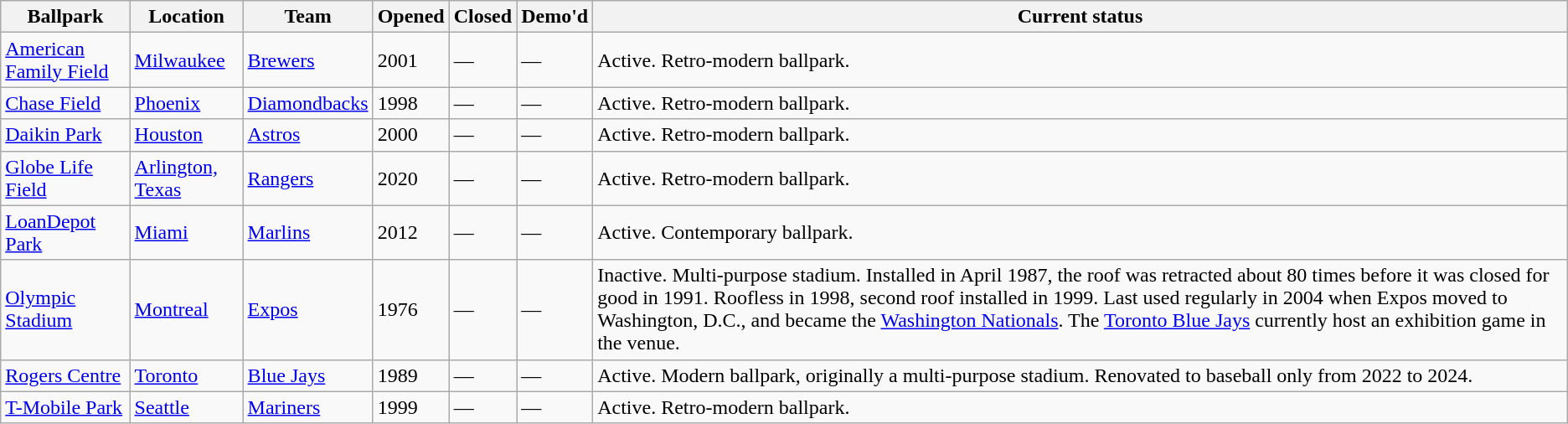<table class="wikitable sortable">
<tr>
<th>Ballpark</th>
<th>Location</th>
<th>Team</th>
<th>Opened</th>
<th>Closed</th>
<th>Demo'd</th>
<th>Current status</th>
</tr>
<tr>
<td><a href='#'>American Family Field</a></td>
<td><a href='#'>Milwaukee</a></td>
<td><a href='#'>Brewers</a></td>
<td>2001</td>
<td>—</td>
<td>—</td>
<td>Active. Retro-modern ballpark.</td>
</tr>
<tr>
<td><a href='#'>Chase Field</a></td>
<td><a href='#'>Phoenix</a></td>
<td><a href='#'>Diamondbacks</a></td>
<td>1998</td>
<td>—</td>
<td>—</td>
<td>Active. Retro-modern ballpark.</td>
</tr>
<tr>
<td><a href='#'>Daikin Park</a></td>
<td><a href='#'>Houston</a></td>
<td><a href='#'>Astros</a></td>
<td>2000</td>
<td>—</td>
<td>—</td>
<td>Active. Retro-modern ballpark.</td>
</tr>
<tr>
<td><a href='#'>Globe Life Field</a></td>
<td><a href='#'>Arlington, Texas</a></td>
<td><a href='#'>Rangers</a></td>
<td>2020</td>
<td>—</td>
<td>—</td>
<td>Active. Retro-modern ballpark.</td>
</tr>
<tr>
<td><a href='#'>LoanDepot Park</a></td>
<td><a href='#'>Miami</a></td>
<td><a href='#'>Marlins</a></td>
<td>2012</td>
<td>—</td>
<td>—</td>
<td>Active. Contemporary ballpark.</td>
</tr>
<tr>
<td><a href='#'>Olympic Stadium</a></td>
<td><a href='#'>Montreal</a></td>
<td><a href='#'>Expos</a></td>
<td>1976</td>
<td>—</td>
<td>—</td>
<td>Inactive. Multi-purpose stadium. Installed in April 1987, the roof was retracted about 80 times before it was closed for good in 1991. Roofless in 1998, second roof installed in 1999. Last used regularly in 2004 when Expos moved to Washington, D.C., and became the <a href='#'>Washington Nationals</a>.  The <a href='#'>Toronto Blue Jays</a> currently host an exhibition game in the venue.</td>
</tr>
<tr>
<td><a href='#'>Rogers Centre</a></td>
<td><a href='#'>Toronto</a></td>
<td><a href='#'>Blue Jays</a></td>
<td>1989</td>
<td>—</td>
<td>—</td>
<td>Active. Modern ballpark, originally a multi-purpose stadium. Renovated to baseball only from 2022 to 2024.</td>
</tr>
<tr>
<td><a href='#'>T-Mobile Park</a></td>
<td><a href='#'>Seattle</a></td>
<td><a href='#'>Mariners</a></td>
<td>1999</td>
<td>—</td>
<td>—</td>
<td>Active. Retro-modern ballpark.</td>
</tr>
</table>
